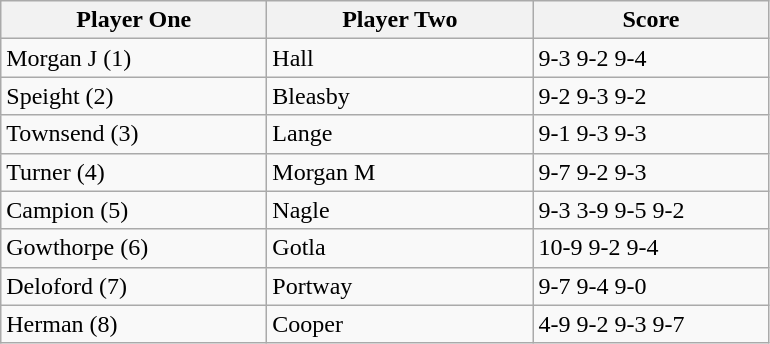<table class="wikitable">
<tr>
<th width=170>Player One</th>
<th width=170>Player Two</th>
<th width=150>Score</th>
</tr>
<tr>
<td> Morgan J (1)</td>
<td> Hall</td>
<td>9-3 9-2 9-4</td>
</tr>
<tr>
<td> Speight (2)</td>
<td> Bleasby</td>
<td>9-2 9-3 9-2</td>
</tr>
<tr>
<td> Townsend (3)</td>
<td> Lange</td>
<td>9-1 9-3 9-3</td>
</tr>
<tr>
<td> Turner (4)</td>
<td> Morgan M</td>
<td>9-7 9-2 9-3</td>
</tr>
<tr>
<td> Campion (5)</td>
<td> Nagle</td>
<td>9-3 3-9 9-5 9-2</td>
</tr>
<tr>
<td> Gowthorpe (6)</td>
<td> Gotla</td>
<td>10-9 9-2 9-4</td>
</tr>
<tr>
<td> Deloford (7)</td>
<td> Portway</td>
<td>9-7 9-4 9-0</td>
</tr>
<tr>
<td> Herman (8)</td>
<td> Cooper</td>
<td>4-9 9-2 9-3 9-7</td>
</tr>
</table>
